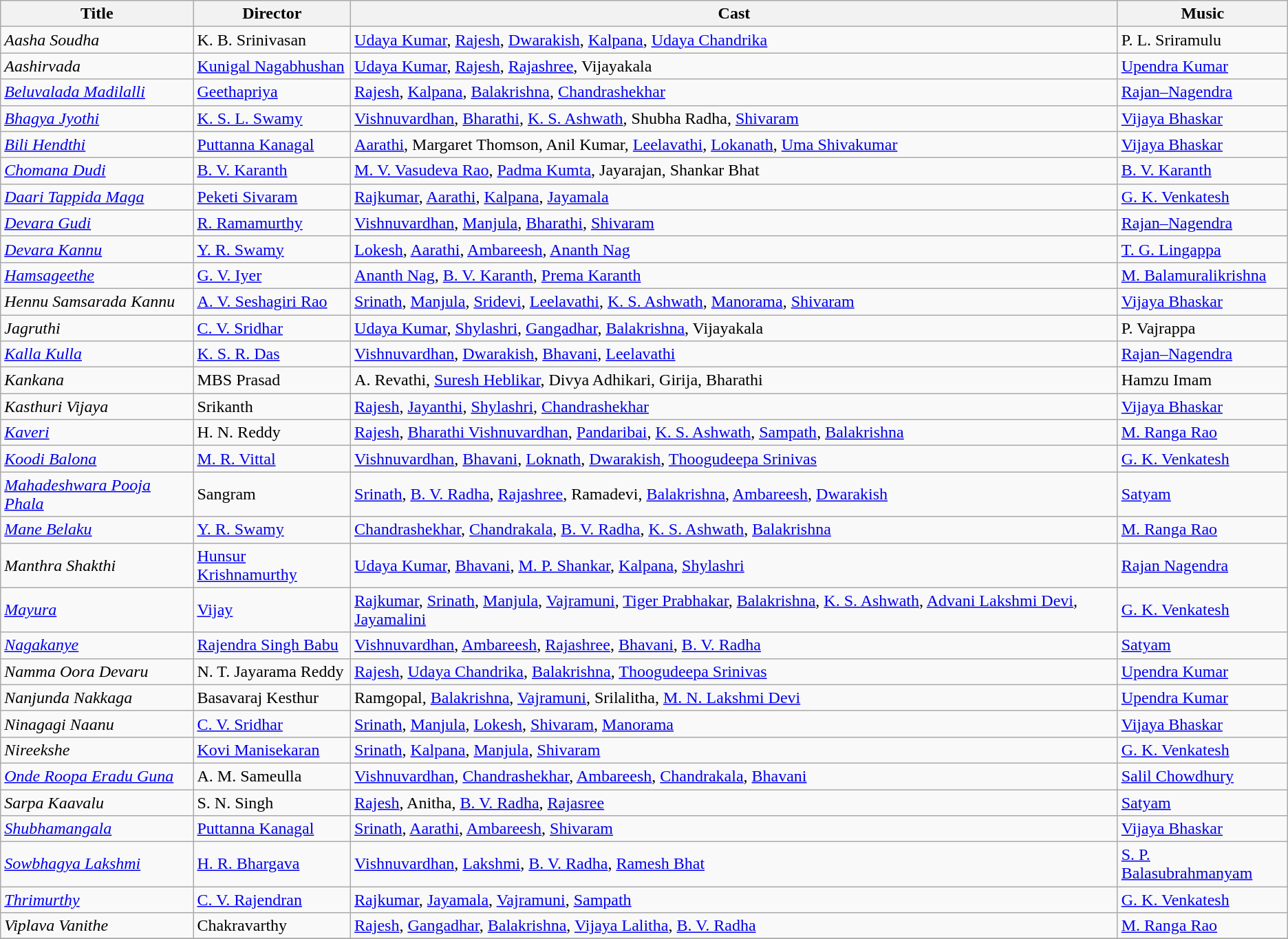<table class="wikitable">
<tr>
<th>Title</th>
<th>Director</th>
<th>Cast</th>
<th>Music</th>
</tr>
<tr>
<td><em>Aasha Soudha</em></td>
<td>K. B. Srinivasan</td>
<td><a href='#'>Udaya Kumar</a>, <a href='#'>Rajesh</a>, <a href='#'>Dwarakish</a>, <a href='#'>Kalpana</a>, <a href='#'>Udaya Chandrika</a></td>
<td>P. L. Sriramulu</td>
</tr>
<tr>
<td><em>Aashirvada</em></td>
<td><a href='#'>Kunigal Nagabhushan</a></td>
<td><a href='#'>Udaya Kumar</a>, <a href='#'>Rajesh</a>, <a href='#'>Rajashree</a>, Vijayakala</td>
<td><a href='#'>Upendra Kumar</a></td>
</tr>
<tr>
<td><em><a href='#'>Beluvalada Madilalli</a></em></td>
<td><a href='#'>Geethapriya</a></td>
<td><a href='#'>Rajesh</a>, <a href='#'>Kalpana</a>, <a href='#'>Balakrishna</a>, <a href='#'>Chandrashekhar</a></td>
<td><a href='#'>Rajan–Nagendra</a></td>
</tr>
<tr>
<td><em><a href='#'>Bhagya Jyothi</a></em></td>
<td><a href='#'>K. S. L. Swamy</a></td>
<td><a href='#'>Vishnuvardhan</a>, <a href='#'>Bharathi</a>, <a href='#'>K. S. Ashwath</a>, Shubha Radha, <a href='#'>Shivaram</a></td>
<td><a href='#'>Vijaya Bhaskar</a></td>
</tr>
<tr>
<td><em><a href='#'>Bili Hendthi</a></em></td>
<td><a href='#'>Puttanna Kanagal</a></td>
<td><a href='#'>Aarathi</a>, Margaret Thomson, Anil Kumar, <a href='#'>Leelavathi</a>, <a href='#'>Lokanath</a>, <a href='#'>Uma Shivakumar</a></td>
<td><a href='#'>Vijaya Bhaskar</a></td>
</tr>
<tr>
<td><em><a href='#'>Chomana Dudi</a></em></td>
<td><a href='#'>B. V. Karanth</a></td>
<td><a href='#'>M. V. Vasudeva Rao</a>, <a href='#'>Padma Kumta</a>, Jayarajan, Shankar Bhat</td>
<td><a href='#'>B. V. Karanth</a></td>
</tr>
<tr>
<td><em><a href='#'>Daari Tappida Maga</a></em></td>
<td><a href='#'>Peketi Sivaram</a></td>
<td><a href='#'>Rajkumar</a>, <a href='#'>Aarathi</a>, <a href='#'>Kalpana</a>, <a href='#'>Jayamala</a></td>
<td><a href='#'>G. K. Venkatesh</a></td>
</tr>
<tr>
<td><em><a href='#'>Devara Gudi</a></em></td>
<td><a href='#'>R. Ramamurthy</a></td>
<td><a href='#'>Vishnuvardhan</a>, <a href='#'>Manjula</a>, <a href='#'>Bharathi</a>, <a href='#'>Shivaram</a></td>
<td><a href='#'>Rajan–Nagendra</a></td>
</tr>
<tr>
<td><em><a href='#'>Devara Kannu</a></em></td>
<td><a href='#'>Y. R. Swamy</a></td>
<td><a href='#'>Lokesh</a>, <a href='#'>Aarathi</a>, <a href='#'>Ambareesh</a>, <a href='#'>Ananth Nag</a></td>
<td><a href='#'>T. G. Lingappa</a></td>
</tr>
<tr>
<td><em><a href='#'>Hamsageethe</a></em></td>
<td><a href='#'>G. V. Iyer</a></td>
<td><a href='#'>Ananth Nag</a>, <a href='#'>B. V. Karanth</a>, <a href='#'>Prema Karanth</a></td>
<td><a href='#'>M. Balamuralikrishna</a></td>
</tr>
<tr>
<td><em>Hennu Samsarada Kannu</em></td>
<td><a href='#'>A. V. Seshagiri Rao</a></td>
<td><a href='#'>Srinath</a>, <a href='#'>Manjula</a>, <a href='#'>Sridevi</a>, <a href='#'>Leelavathi</a>, <a href='#'>K. S. Ashwath</a>, <a href='#'>Manorama</a>, <a href='#'>Shivaram</a></td>
<td><a href='#'>Vijaya Bhaskar</a></td>
</tr>
<tr>
<td><em>Jagruthi</em></td>
<td><a href='#'>C. V. Sridhar</a></td>
<td><a href='#'>Udaya Kumar</a>, <a href='#'>Shylashri</a>, <a href='#'>Gangadhar</a>, <a href='#'>Balakrishna</a>, Vijayakala</td>
<td>P. Vajrappa</td>
</tr>
<tr>
<td><em><a href='#'>Kalla Kulla</a></em></td>
<td><a href='#'>K. S. R. Das</a></td>
<td><a href='#'>Vishnuvardhan</a>, <a href='#'>Dwarakish</a>, <a href='#'>Bhavani</a>, <a href='#'>Leelavathi</a></td>
<td><a href='#'>Rajan–Nagendra</a></td>
</tr>
<tr>
<td><em>Kankana</em></td>
<td>MBS Prasad</td>
<td>A. Revathi, <a href='#'>Suresh Heblikar</a>, Divya Adhikari, Girija, Bharathi</td>
<td>Hamzu Imam</td>
</tr>
<tr>
<td><em>Kasthuri Vijaya</em></td>
<td>Srikanth</td>
<td><a href='#'>Rajesh</a>, <a href='#'>Jayanthi</a>, <a href='#'>Shylashri</a>, <a href='#'>Chandrashekhar</a></td>
<td><a href='#'>Vijaya Bhaskar</a></td>
</tr>
<tr>
<td><em><a href='#'>Kaveri</a></em></td>
<td>H. N. Reddy</td>
<td><a href='#'>Rajesh</a>, <a href='#'>Bharathi Vishnuvardhan</a>, <a href='#'>Pandaribai</a>, <a href='#'>K. S. Ashwath</a>, <a href='#'>Sampath</a>, <a href='#'>Balakrishna</a></td>
<td><a href='#'>M. Ranga Rao</a></td>
</tr>
<tr>
<td><em><a href='#'>Koodi Balona</a></em></td>
<td><a href='#'>M. R. Vittal</a></td>
<td><a href='#'>Vishnuvardhan</a>, <a href='#'>Bhavani</a>, <a href='#'>Loknath</a>, <a href='#'>Dwarakish</a>, <a href='#'>Thoogudeepa Srinivas</a></td>
<td><a href='#'>G. K. Venkatesh</a></td>
</tr>
<tr>
<td><em><a href='#'>Mahadeshwara Pooja Phala</a></em></td>
<td>Sangram</td>
<td><a href='#'>Srinath</a>, <a href='#'>B. V. Radha</a>, <a href='#'>Rajashree</a>, Ramadevi, <a href='#'>Balakrishna</a>, <a href='#'>Ambareesh</a>, <a href='#'>Dwarakish</a></td>
<td><a href='#'>Satyam</a></td>
</tr>
<tr>
<td><em><a href='#'>Mane Belaku</a></em></td>
<td><a href='#'>Y. R. Swamy</a></td>
<td><a href='#'>Chandrashekhar</a>,  <a href='#'>Chandrakala</a>, <a href='#'>B. V. Radha</a>, <a href='#'>K. S. Ashwath</a>, <a href='#'>Balakrishna</a></td>
<td><a href='#'>M. Ranga Rao</a></td>
</tr>
<tr>
<td><em>Manthra Shakthi</em></td>
<td><a href='#'>Hunsur Krishnamurthy</a></td>
<td><a href='#'>Udaya Kumar</a>, <a href='#'>Bhavani</a>, <a href='#'>M. P. Shankar</a>, <a href='#'>Kalpana</a>, <a href='#'>Shylashri</a></td>
<td><a href='#'>Rajan Nagendra</a></td>
</tr>
<tr>
<td><em><a href='#'>Mayura</a></em></td>
<td><a href='#'>Vijay</a></td>
<td><a href='#'>Rajkumar</a>, <a href='#'>Srinath</a>, <a href='#'>Manjula</a>, <a href='#'>Vajramuni</a>, <a href='#'>Tiger Prabhakar</a>, <a href='#'>Balakrishna</a>, <a href='#'>K. S. Ashwath</a>, <a href='#'>Advani Lakshmi Devi</a>, <a href='#'>Jayamalini</a></td>
<td><a href='#'>G. K. Venkatesh</a></td>
</tr>
<tr>
<td><em><a href='#'>Nagakanye</a></em></td>
<td><a href='#'>Rajendra Singh Babu</a></td>
<td><a href='#'>Vishnuvardhan</a>, <a href='#'>Ambareesh</a>, <a href='#'>Rajashree</a>, <a href='#'>Bhavani</a>, <a href='#'>B. V. Radha</a></td>
<td><a href='#'>Satyam</a></td>
</tr>
<tr>
<td><em>Namma Oora Devaru</em></td>
<td>N. T. Jayarama Reddy</td>
<td><a href='#'>Rajesh</a>, <a href='#'>Udaya Chandrika</a>, <a href='#'>Balakrishna</a>, <a href='#'>Thoogudeepa Srinivas</a></td>
<td><a href='#'>Upendra Kumar</a></td>
</tr>
<tr>
<td><em>Nanjunda Nakkaga</em></td>
<td>Basavaraj Kesthur</td>
<td>Ramgopal, <a href='#'>Balakrishna</a>, <a href='#'>Vajramuni</a>, Srilalitha, <a href='#'>M. N. Lakshmi Devi</a></td>
<td><a href='#'>Upendra Kumar</a></td>
</tr>
<tr>
<td><em>Ninagagi Naanu</em></td>
<td><a href='#'>C. V. Sridhar</a></td>
<td><a href='#'>Srinath</a>, <a href='#'>Manjula</a>, <a href='#'>Lokesh</a>, <a href='#'>Shivaram</a>, <a href='#'>Manorama</a></td>
<td><a href='#'>Vijaya Bhaskar</a></td>
</tr>
<tr>
<td><em>Nireekshe</em></td>
<td><a href='#'>Kovi Manisekaran</a></td>
<td><a href='#'>Srinath</a>, <a href='#'>Kalpana</a>, <a href='#'>Manjula</a>, <a href='#'>Shivaram</a></td>
<td><a href='#'>G. K. Venkatesh</a></td>
</tr>
<tr>
<td><em><a href='#'>Onde Roopa Eradu Guna</a></em></td>
<td>A. M. Sameulla</td>
<td><a href='#'>Vishnuvardhan</a>, <a href='#'>Chandrashekhar</a>, <a href='#'>Ambareesh</a>, <a href='#'>Chandrakala</a>, <a href='#'>Bhavani</a></td>
<td><a href='#'>Salil Chowdhury</a></td>
</tr>
<tr>
<td><em>Sarpa Kaavalu</em></td>
<td>S. N. Singh</td>
<td><a href='#'>Rajesh</a>, Anitha, <a href='#'>B. V. Radha</a>, <a href='#'>Rajasree</a></td>
<td><a href='#'>Satyam</a></td>
</tr>
<tr>
<td><em><a href='#'>Shubhamangala</a></em></td>
<td><a href='#'>Puttanna Kanagal</a></td>
<td><a href='#'>Srinath</a>, <a href='#'>Aarathi</a>, <a href='#'>Ambareesh</a>, <a href='#'>Shivaram</a></td>
<td><a href='#'>Vijaya Bhaskar</a></td>
</tr>
<tr>
<td><em><a href='#'>Sowbhagya Lakshmi</a></em></td>
<td><a href='#'>H. R. Bhargava</a></td>
<td><a href='#'>Vishnuvardhan</a>, <a href='#'>Lakshmi</a>, <a href='#'>B. V. Radha</a>, <a href='#'>Ramesh Bhat</a></td>
<td><a href='#'>S. P. Balasubrahmanyam</a></td>
</tr>
<tr>
<td><em><a href='#'>Thrimurthy</a></em></td>
<td><a href='#'>C. V. Rajendran</a></td>
<td><a href='#'>Rajkumar</a>, <a href='#'>Jayamala</a>, <a href='#'>Vajramuni</a>, <a href='#'>Sampath</a></td>
<td><a href='#'>G. K. Venkatesh</a></td>
</tr>
<tr>
<td><em>Viplava Vanithe</em></td>
<td>Chakravarthy</td>
<td><a href='#'>Rajesh</a>, <a href='#'>Gangadhar</a>, <a href='#'>Balakrishna</a>, <a href='#'>Vijaya Lalitha</a>, <a href='#'>B. V. Radha</a></td>
<td><a href='#'>M. Ranga Rao</a></td>
</tr>
<tr>
</tr>
</table>
